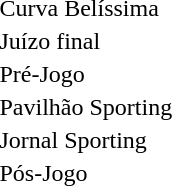<table>
<tr>
<td>Curva Belíssima</td>
</tr>
<tr>
<td>Juízo final</td>
</tr>
<tr>
<td>Pré-Jogo</td>
</tr>
<tr>
<td>Pavilhão Sporting</td>
</tr>
<tr>
<td>Jornal Sporting</td>
</tr>
<tr>
<td>Pós-Jogo</td>
</tr>
</table>
